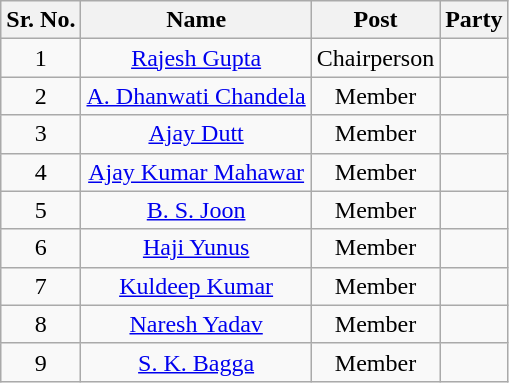<table class="wikitable sortable">
<tr>
<th>Sr. No.</th>
<th>Name</th>
<th>Post</th>
<th colspan="2">Party</th>
</tr>
<tr align="center">
<td>1</td>
<td><a href='#'>Rajesh Gupta</a></td>
<td>Chairperson</td>
<td></td>
</tr>
<tr align="center">
<td>2</td>
<td><a href='#'>A. Dhanwati Chandela</a></td>
<td>Member</td>
<td></td>
</tr>
<tr align="center">
<td>3</td>
<td><a href='#'>Ajay Dutt</a></td>
<td>Member</td>
<td></td>
</tr>
<tr align="center">
<td>4</td>
<td><a href='#'>Ajay Kumar Mahawar</a></td>
<td>Member</td>
<td></td>
</tr>
<tr align="center">
<td>5</td>
<td><a href='#'>B. S. Joon</a></td>
<td>Member</td>
<td></td>
</tr>
<tr align="center">
<td>6</td>
<td><a href='#'>Haji Yunus</a></td>
<td>Member</td>
<td></td>
</tr>
<tr align="center">
<td>7</td>
<td><a href='#'>Kuldeep Kumar</a></td>
<td>Member</td>
<td></td>
</tr>
<tr align="center">
<td>8</td>
<td><a href='#'>Naresh Yadav</a></td>
<td>Member</td>
<td></td>
</tr>
<tr align="center">
<td>9</td>
<td><a href='#'>S. K. Bagga</a></td>
<td>Member</td>
<td></td>
</tr>
</table>
